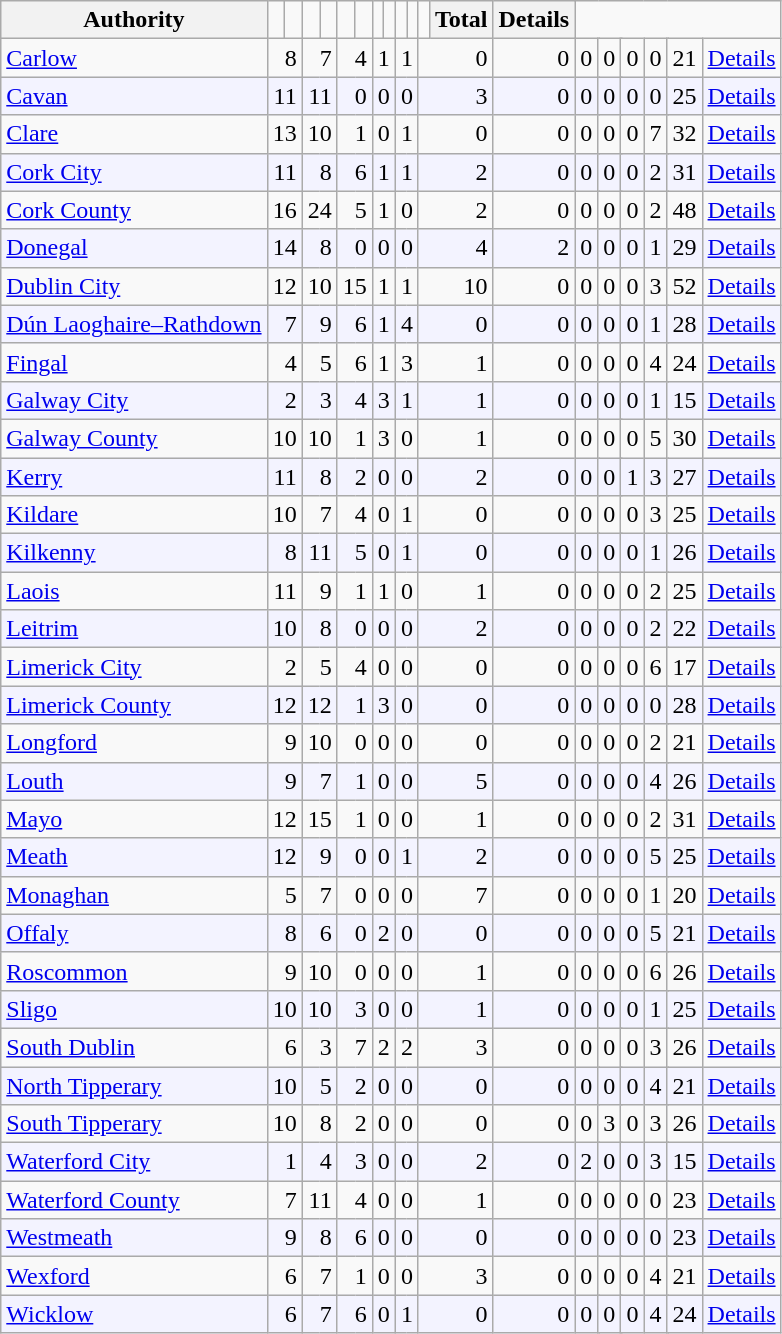<table class="wikitable" style="text-align:right; padding-left:1em">
<tr>
<th align="left">Authority</th>
<td></td>
<td></td>
<td></td>
<td></td>
<td></td>
<td></td>
<td></td>
<td></td>
<td></td>
<td></td>
<td></td>
<th>Total</th>
<th>Details</th>
</tr>
<tr>
<td align="left"><a href='#'>Carlow</a></td>
<td colspan="2">8</td>
<td colspan="2">7</td>
<td colspan="2">4</td>
<td colspan="2">1</td>
<td colspan="2">1</td>
<td colspan="2">0</td>
<td colspan="2">0</td>
<td colspan="2">0</td>
<td colspan="2">0</td>
<td colspan="2">0</td>
<td colspan="2">0</td>
<td>21</td>
<td><a href='#'>Details</a></td>
</tr>
<tr bgcolor="F3F3FF">
<td align="left"><a href='#'>Cavan</a></td>
<td colspan="2">11</td>
<td colspan="2">11</td>
<td colspan="2">0</td>
<td colspan="2">0</td>
<td colspan="2">0</td>
<td colspan="2">3</td>
<td colspan="2">0</td>
<td colspan="2">0</td>
<td colspan="2">0</td>
<td colspan="2">0</td>
<td colspan="2">0</td>
<td>25</td>
<td><a href='#'>Details</a></td>
</tr>
<tr>
<td align="left"><a href='#'>Clare</a></td>
<td colspan="2">13</td>
<td colspan="2">10</td>
<td colspan="2">1</td>
<td colspan="2">0</td>
<td colspan="2">1</td>
<td colspan="2">0</td>
<td colspan="2">0</td>
<td colspan="2">0</td>
<td colspan="2">0</td>
<td colspan="2">0</td>
<td colspan="2">7</td>
<td>32</td>
<td><a href='#'>Details</a></td>
</tr>
<tr bgcolor="F3F3FF">
<td align="left"><a href='#'>Cork City</a></td>
<td colspan="2">11</td>
<td colspan="2">8</td>
<td colspan="2">6</td>
<td colspan="2">1</td>
<td colspan="2">1</td>
<td colspan="2">2</td>
<td colspan="2">0</td>
<td colspan="2">0</td>
<td colspan="2">0</td>
<td colspan="2">0</td>
<td colspan="2">2</td>
<td>31</td>
<td><a href='#'>Details</a></td>
</tr>
<tr>
<td align="left"><a href='#'>Cork County</a></td>
<td colspan="2">16</td>
<td colspan="2">24</td>
<td colspan="2">5</td>
<td colspan="2">1</td>
<td colspan="2">0</td>
<td colspan="2">2</td>
<td colspan="2">0</td>
<td colspan="2">0</td>
<td colspan="2">0</td>
<td colspan="2">0</td>
<td colspan="2">2</td>
<td>48</td>
<td><a href='#'>Details</a></td>
</tr>
<tr bgcolor="F3F3FF">
<td align="left"><a href='#'>Donegal</a></td>
<td colspan="2">14</td>
<td colspan="2">8</td>
<td colspan="2">0</td>
<td colspan="2">0</td>
<td colspan="2">0</td>
<td colspan="2">4</td>
<td colspan="2">2</td>
<td colspan="2">0</td>
<td colspan="2">0</td>
<td colspan="2">0</td>
<td colspan="2">1</td>
<td>29</td>
<td><a href='#'>Details</a></td>
</tr>
<tr>
<td align="left"><a href='#'>Dublin City</a></td>
<td colspan="2">12</td>
<td colspan="2">10</td>
<td colspan="2">15</td>
<td colspan="2">1</td>
<td colspan="2">1</td>
<td colspan="2">10</td>
<td colspan="2">0</td>
<td colspan="2">0</td>
<td colspan="2">0</td>
<td colspan="2">0</td>
<td colspan="2">3</td>
<td>52</td>
<td><a href='#'>Details</a></td>
</tr>
<tr bgcolor="F3F3FF">
<td align="left"><a href='#'>Dún Laoghaire–Rathdown</a></td>
<td colspan="2">7</td>
<td colspan="2">9</td>
<td colspan="2">6</td>
<td colspan="2">1</td>
<td colspan="2">4</td>
<td colspan="2">0</td>
<td colspan="2">0</td>
<td colspan="2">0</td>
<td colspan="2">0</td>
<td colspan="2">0</td>
<td colspan="2">1</td>
<td>28</td>
<td><a href='#'>Details</a></td>
</tr>
<tr>
<td align="left"><a href='#'>Fingal</a></td>
<td colspan="2">4</td>
<td colspan="2">5</td>
<td colspan="2">6</td>
<td colspan="2">1</td>
<td colspan="2">3</td>
<td colspan="2">1</td>
<td colspan="2">0</td>
<td colspan="2">0</td>
<td colspan="2">0</td>
<td colspan="2">0</td>
<td colspan="2">4</td>
<td>24</td>
<td><a href='#'>Details</a></td>
</tr>
<tr bgcolor="F3F3FF">
<td align="left"><a href='#'>Galway City</a></td>
<td colspan="2">2</td>
<td colspan="2">3</td>
<td colspan="2">4</td>
<td colspan="2">3</td>
<td colspan="2">1</td>
<td colspan="2">1</td>
<td colspan="2">0</td>
<td colspan="2">0</td>
<td colspan="2">0</td>
<td colspan="2">0</td>
<td colspan="2">1</td>
<td>15</td>
<td><a href='#'>Details</a></td>
</tr>
<tr>
<td align="left"><a href='#'>Galway County</a></td>
<td colspan="2">10</td>
<td colspan="2">10</td>
<td colspan="2">1</td>
<td colspan="2">3</td>
<td colspan="2">0</td>
<td colspan="2">1</td>
<td colspan="2">0</td>
<td colspan="2">0</td>
<td colspan="2">0</td>
<td colspan="2">0</td>
<td colspan="2">5</td>
<td>30</td>
<td><a href='#'>Details</a></td>
</tr>
<tr bgcolor="F3F3FF">
<td align="left"><a href='#'>Kerry</a></td>
<td colspan="2">11</td>
<td colspan="2">8</td>
<td colspan="2">2</td>
<td colspan="2">0</td>
<td colspan="2">0</td>
<td colspan="2">2</td>
<td colspan="2">0</td>
<td colspan="2">0</td>
<td colspan="2">0</td>
<td colspan="2">1</td>
<td colspan="2">3</td>
<td>27</td>
<td><a href='#'>Details</a></td>
</tr>
<tr>
<td align="left"><a href='#'>Kildare</a></td>
<td colspan="2">10</td>
<td colspan="2">7</td>
<td colspan="2">4</td>
<td colspan="2">0</td>
<td colspan="2">1</td>
<td colspan="2">0</td>
<td colspan="2">0</td>
<td colspan="2">0</td>
<td colspan="2">0</td>
<td colspan="2">0</td>
<td colspan="2">3</td>
<td>25</td>
<td><a href='#'>Details</a></td>
</tr>
<tr bgcolor="F3F3FF">
<td align="left"><a href='#'>Kilkenny</a></td>
<td colspan="2">8</td>
<td colspan="2">11</td>
<td colspan="2">5</td>
<td colspan="2">0</td>
<td colspan="2">1</td>
<td colspan="2">0</td>
<td colspan="2">0</td>
<td colspan="2">0</td>
<td colspan="2">0</td>
<td colspan="2">0</td>
<td colspan="2">1</td>
<td>26</td>
<td><a href='#'>Details</a></td>
</tr>
<tr>
<td align="left"><a href='#'>Laois</a></td>
<td colspan="2">11</td>
<td colspan="2">9</td>
<td colspan="2">1</td>
<td colspan="2">1</td>
<td colspan="2">0</td>
<td colspan="2">1</td>
<td colspan="2">0</td>
<td colspan="2">0</td>
<td colspan="2">0</td>
<td colspan="2">0</td>
<td colspan="2">2</td>
<td>25</td>
<td><a href='#'>Details</a></td>
</tr>
<tr bgcolor="F3F3FF">
<td align="left"><a href='#'>Leitrim</a></td>
<td colspan="2">10</td>
<td colspan="2">8</td>
<td colspan="2">0</td>
<td colspan="2">0</td>
<td colspan="2">0</td>
<td colspan="2">2</td>
<td colspan="2">0</td>
<td colspan="2">0</td>
<td colspan="2">0</td>
<td colspan="2">0</td>
<td colspan="2">2</td>
<td>22</td>
<td><a href='#'>Details</a></td>
</tr>
<tr>
<td align="left"><a href='#'>Limerick City</a></td>
<td colspan="2">2</td>
<td colspan="2">5</td>
<td colspan="2">4</td>
<td colspan="2">0</td>
<td colspan="2">0</td>
<td colspan="2">0</td>
<td colspan="2">0</td>
<td colspan="2">0</td>
<td colspan="2">0</td>
<td colspan="2">0</td>
<td colspan="2">6</td>
<td>17</td>
<td><a href='#'>Details</a></td>
</tr>
<tr bgcolor="F3F3FF">
<td align="left"><a href='#'>Limerick County</a></td>
<td colspan="2">12</td>
<td colspan="2">12</td>
<td colspan="2">1</td>
<td colspan="2">3</td>
<td colspan="2">0</td>
<td colspan="2">0</td>
<td colspan="2">0</td>
<td colspan="2">0</td>
<td colspan="2">0</td>
<td colspan="2">0</td>
<td colspan="2">0</td>
<td>28</td>
<td><a href='#'>Details</a></td>
</tr>
<tr>
<td align="left"><a href='#'>Longford</a></td>
<td colspan="2">9</td>
<td colspan="2">10</td>
<td colspan="2">0</td>
<td colspan="2">0</td>
<td colspan="2">0</td>
<td colspan="2">0</td>
<td colspan="2">0</td>
<td colspan="2">0</td>
<td colspan="2">0</td>
<td colspan="2">0</td>
<td colspan="2">2</td>
<td>21</td>
<td><a href='#'>Details</a></td>
</tr>
<tr bgcolor="F3F3FF">
<td align="left"><a href='#'>Louth</a></td>
<td colspan="2">9</td>
<td colspan="2">7</td>
<td colspan="2">1</td>
<td colspan="2">0</td>
<td colspan="2">0</td>
<td colspan="2">5</td>
<td colspan="2">0</td>
<td colspan="2">0</td>
<td colspan="2">0</td>
<td colspan="2">0</td>
<td colspan="2">4</td>
<td>26</td>
<td><a href='#'>Details</a></td>
</tr>
<tr>
<td align="left"><a href='#'>Mayo</a></td>
<td colspan="2">12</td>
<td colspan="2">15</td>
<td colspan="2">1</td>
<td colspan="2">0</td>
<td colspan="2">0</td>
<td colspan="2">1</td>
<td colspan="2">0</td>
<td colspan="2">0</td>
<td colspan="2">0</td>
<td colspan="2">0</td>
<td colspan="2">2</td>
<td>31</td>
<td><a href='#'>Details</a></td>
</tr>
<tr bgcolor="F3F3FF">
<td align="left"><a href='#'>Meath</a></td>
<td colspan="2">12</td>
<td colspan="2">9</td>
<td colspan="2">0</td>
<td colspan="2">0</td>
<td colspan="2">1</td>
<td colspan="2">2</td>
<td colspan="2">0</td>
<td colspan="2">0</td>
<td colspan="2">0</td>
<td colspan="2">0</td>
<td colspan="2">5</td>
<td>25</td>
<td><a href='#'>Details</a></td>
</tr>
<tr>
<td align="left"><a href='#'>Monaghan</a></td>
<td colspan="2">5</td>
<td colspan="2">7</td>
<td colspan="2">0</td>
<td colspan="2">0</td>
<td colspan="2">0</td>
<td colspan="2">7</td>
<td colspan="2">0</td>
<td colspan="2">0</td>
<td colspan="2">0</td>
<td colspan="2">0</td>
<td colspan="2">1</td>
<td>20</td>
<td><a href='#'>Details</a></td>
</tr>
<tr bgcolor="F3F3FF">
<td align="left"><a href='#'>Offaly</a></td>
<td colspan="2">8</td>
<td colspan="2">6</td>
<td colspan="2">0</td>
<td colspan="2">2</td>
<td colspan="2">0</td>
<td colspan="2">0</td>
<td colspan="2">0</td>
<td colspan="2">0</td>
<td colspan="2">0</td>
<td colspan="2">0</td>
<td colspan="2">5</td>
<td>21</td>
<td><a href='#'>Details</a></td>
</tr>
<tr>
<td align="left"><a href='#'>Roscommon</a></td>
<td colspan="2">9</td>
<td colspan="2">10</td>
<td colspan="2">0</td>
<td colspan="2">0</td>
<td colspan="2">0</td>
<td colspan="2">1</td>
<td colspan="2">0</td>
<td colspan="2">0</td>
<td colspan="2">0</td>
<td colspan="2">0</td>
<td colspan="2">6</td>
<td>26</td>
<td><a href='#'>Details</a></td>
</tr>
<tr bgcolor="F3F3FF">
<td align="left"><a href='#'>Sligo</a></td>
<td colspan="2">10</td>
<td colspan="2">10</td>
<td colspan="2">3</td>
<td colspan="2">0</td>
<td colspan="2">0</td>
<td colspan="2">1</td>
<td colspan="2">0</td>
<td colspan="2">0</td>
<td colspan="2">0</td>
<td colspan="2">0</td>
<td colspan="2">1</td>
<td>25</td>
<td><a href='#'>Details</a></td>
</tr>
<tr>
<td align="left"><a href='#'>South Dublin</a></td>
<td colspan="2">6</td>
<td colspan="2">3</td>
<td colspan="2">7</td>
<td colspan="2">2</td>
<td colspan="2">2</td>
<td colspan="2">3</td>
<td colspan="2">0</td>
<td colspan="2">0</td>
<td colspan="2">0</td>
<td colspan="2">0</td>
<td colspan="2">3</td>
<td>26</td>
<td><a href='#'>Details</a></td>
</tr>
<tr bgcolor="F3F3FF">
<td align="left"><a href='#'>North Tipperary</a></td>
<td colspan="2">10</td>
<td colspan="2">5</td>
<td colspan="2">2</td>
<td colspan="2">0</td>
<td colspan="2">0</td>
<td colspan="2">0</td>
<td colspan="2">0</td>
<td colspan="2">0</td>
<td colspan="2">0</td>
<td colspan="2">0</td>
<td colspan="2">4</td>
<td>21</td>
<td><a href='#'>Details</a></td>
</tr>
<tr>
<td align="left"><a href='#'>South Tipperary</a></td>
<td colspan="2">10</td>
<td colspan="2">8</td>
<td colspan="2">2</td>
<td colspan="2">0</td>
<td colspan="2">0</td>
<td colspan="2">0</td>
<td colspan="2">0</td>
<td colspan="2">0</td>
<td colspan="2">3</td>
<td colspan="2">0</td>
<td colspan="2">3</td>
<td>26</td>
<td><a href='#'>Details</a></td>
</tr>
<tr bgcolor="F3F3FF">
<td align="left"><a href='#'>Waterford City</a></td>
<td colspan="2">1</td>
<td colspan="2">4</td>
<td colspan="2">3</td>
<td colspan="2">0</td>
<td colspan="2">0</td>
<td colspan="2">2</td>
<td colspan="2">0</td>
<td colspan="2">2</td>
<td colspan="2">0</td>
<td colspan="2">0</td>
<td colspan="2">3</td>
<td>15</td>
<td><a href='#'>Details</a></td>
</tr>
<tr>
<td align="left"><a href='#'>Waterford County</a></td>
<td colspan="2">7</td>
<td colspan="2">11</td>
<td colspan="2">4</td>
<td colspan="2">0</td>
<td colspan="2">0</td>
<td colspan="2">1</td>
<td colspan="2">0</td>
<td colspan="2">0</td>
<td colspan="2">0</td>
<td colspan="2">0</td>
<td colspan="2">0</td>
<td>23</td>
<td><a href='#'>Details</a></td>
</tr>
<tr bgcolor="F3F3FF">
<td align="left"><a href='#'>Westmeath</a></td>
<td colspan="2">9</td>
<td colspan="2">8</td>
<td colspan="2">6</td>
<td colspan="2">0</td>
<td colspan="2">0</td>
<td colspan="2">0</td>
<td colspan="2">0</td>
<td colspan="2">0</td>
<td colspan="2">0</td>
<td colspan="2">0</td>
<td colspan="2">0</td>
<td>23</td>
<td><a href='#'>Details</a></td>
</tr>
<tr>
<td align="left"><a href='#'>Wexford</a></td>
<td colspan="2">6</td>
<td colspan="2">7</td>
<td colspan="2">1</td>
<td colspan="2">0</td>
<td colspan="2">0</td>
<td colspan="2">3</td>
<td colspan="2">0</td>
<td colspan="2">0</td>
<td colspan="2">0</td>
<td colspan="2">0</td>
<td colspan="2">4</td>
<td>21</td>
<td><a href='#'>Details</a></td>
</tr>
<tr bgcolor="F3F3FF">
<td align="left"><a href='#'>Wicklow</a></td>
<td colspan="2">6</td>
<td colspan="2">7</td>
<td colspan="2">6</td>
<td colspan="2">0</td>
<td colspan="2">1</td>
<td colspan="2">0</td>
<td colspan="2">0</td>
<td colspan="2">0</td>
<td colspan="2">0</td>
<td colspan="2">0</td>
<td colspan="2">4</td>
<td>24</td>
<td><a href='#'>Details</a></td>
</tr>
</table>
